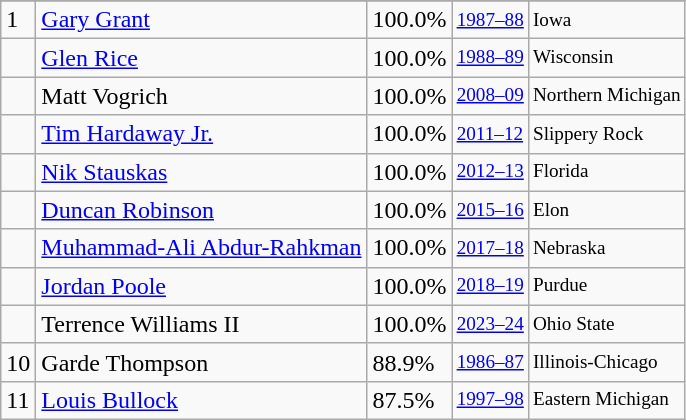<table class="wikitable">
<tr>
</tr>
<tr>
<td>1</td>
<td><a href='#'>Gary Grant</a></td>
<td><abbr>100.0%</abbr></td>
<td style="font-size:80%;"><a href='#'>1987–88</a></td>
<td style="font-size:80%;">Iowa</td>
</tr>
<tr>
<td></td>
<td><a href='#'>Glen Rice</a></td>
<td><abbr>100.0%</abbr></td>
<td style="font-size:80%;"><a href='#'>1988–89</a></td>
<td style="font-size:80%;">Wisconsin</td>
</tr>
<tr>
<td></td>
<td>Matt Vogrich</td>
<td><abbr>100.0%</abbr></td>
<td style="font-size:80%;"><a href='#'>2008–09</a></td>
<td style="font-size:80%;">Northern Michigan</td>
</tr>
<tr>
<td></td>
<td><a href='#'>Tim Hardaway Jr.</a></td>
<td><abbr>100.0%</abbr></td>
<td style="font-size:80%;"><a href='#'>2011–12</a></td>
<td style="font-size:80%;">Slippery Rock</td>
</tr>
<tr>
<td></td>
<td><a href='#'>Nik Stauskas</a></td>
<td><abbr>100.0%</abbr></td>
<td style="font-size:80%;"><a href='#'>2012–13</a></td>
<td style="font-size:80%;">Florida</td>
</tr>
<tr>
<td></td>
<td><a href='#'>Duncan Robinson</a></td>
<td><abbr>100.0%</abbr></td>
<td style="font-size:80%;"><a href='#'>2015–16</a></td>
<td style="font-size:80%;">Elon</td>
</tr>
<tr>
<td></td>
<td><a href='#'>Muhammad-Ali Abdur-Rahkman</a></td>
<td><abbr>100.0%</abbr></td>
<td style="font-size:80%;"><a href='#'>2017–18</a></td>
<td style="font-size:80%;">Nebraska</td>
</tr>
<tr>
<td></td>
<td><a href='#'>Jordan Poole</a></td>
<td><abbr>100.0%</abbr></td>
<td style="font-size:80%;"><a href='#'>2018–19</a></td>
<td style="font-size:80%;">Purdue</td>
</tr>
<tr>
<td></td>
<td>Terrence Williams II</td>
<td><abbr>100.0%</abbr></td>
<td style="font-size:80%;"><a href='#'>2023–24</a></td>
<td style="font-size:80%;">Ohio State</td>
</tr>
<tr>
<td>10</td>
<td>Garde Thompson</td>
<td><abbr>88.9%</abbr></td>
<td style="font-size:80%;"><a href='#'>1986–87</a></td>
<td style="font-size:80%;">Illinois-Chicago</td>
</tr>
<tr>
<td>11</td>
<td><a href='#'>Louis Bullock</a></td>
<td><abbr>87.5%</abbr></td>
<td style="font-size:80%;"><a href='#'>1997–98</a></td>
<td style="font-size:80%;">Eastern Michigan</td>
</tr>
</table>
